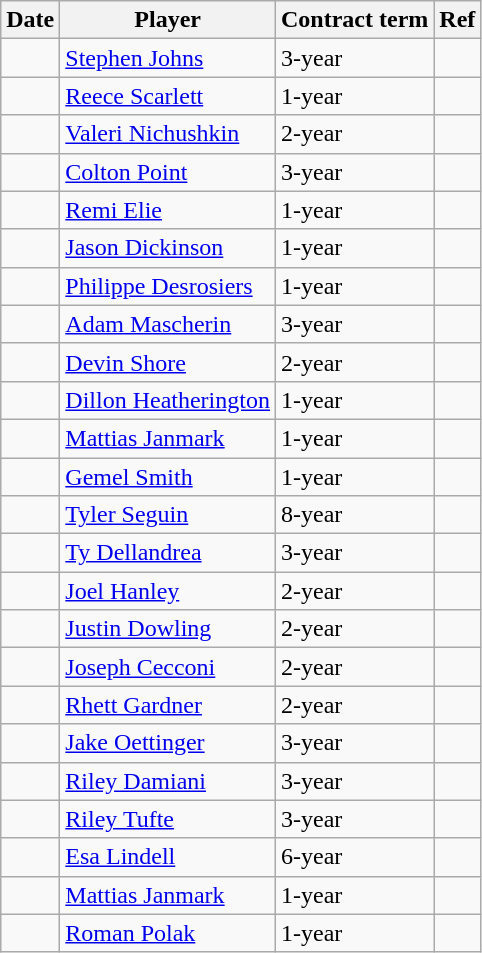<table class="wikitable">
<tr>
<th>Date</th>
<th>Player</th>
<th>Contract term</th>
<th>Ref</th>
</tr>
<tr>
<td></td>
<td><a href='#'>Stephen Johns</a></td>
<td>3-year</td>
<td></td>
</tr>
<tr>
<td></td>
<td><a href='#'>Reece Scarlett</a></td>
<td>1-year</td>
<td></td>
</tr>
<tr>
<td></td>
<td><a href='#'>Valeri Nichushkin</a></td>
<td>2-year</td>
<td></td>
</tr>
<tr>
<td></td>
<td><a href='#'>Colton Point</a></td>
<td>3-year</td>
<td></td>
</tr>
<tr>
<td></td>
<td><a href='#'>Remi Elie</a></td>
<td>1-year</td>
<td></td>
</tr>
<tr>
<td></td>
<td><a href='#'>Jason Dickinson</a></td>
<td>1-year</td>
<td></td>
</tr>
<tr>
<td></td>
<td><a href='#'>Philippe Desrosiers</a></td>
<td>1-year</td>
<td></td>
</tr>
<tr>
<td></td>
<td><a href='#'>Adam Mascherin</a></td>
<td>3-year</td>
<td></td>
</tr>
<tr>
<td></td>
<td><a href='#'>Devin Shore</a></td>
<td>2-year</td>
<td></td>
</tr>
<tr>
<td></td>
<td><a href='#'>Dillon Heatherington</a></td>
<td>1-year</td>
<td></td>
</tr>
<tr>
<td></td>
<td><a href='#'>Mattias Janmark</a></td>
<td>1-year</td>
<td></td>
</tr>
<tr>
<td></td>
<td><a href='#'>Gemel Smith</a></td>
<td>1-year</td>
<td></td>
</tr>
<tr>
<td></td>
<td><a href='#'>Tyler Seguin</a></td>
<td>8-year</td>
<td></td>
</tr>
<tr>
<td></td>
<td><a href='#'>Ty Dellandrea</a></td>
<td>3-year</td>
<td></td>
</tr>
<tr>
<td></td>
<td><a href='#'>Joel Hanley</a></td>
<td>2-year</td>
<td></td>
</tr>
<tr>
<td></td>
<td><a href='#'>Justin Dowling</a></td>
<td>2-year</td>
<td></td>
</tr>
<tr>
<td></td>
<td><a href='#'>Joseph Cecconi</a></td>
<td>2-year</td>
<td></td>
</tr>
<tr>
<td></td>
<td><a href='#'>Rhett Gardner</a></td>
<td>2-year</td>
<td></td>
</tr>
<tr>
<td></td>
<td><a href='#'>Jake Oettinger</a></td>
<td>3-year</td>
<td></td>
</tr>
<tr>
<td></td>
<td><a href='#'>Riley Damiani</a></td>
<td>3-year</td>
<td></td>
</tr>
<tr>
<td></td>
<td><a href='#'>Riley Tufte</a></td>
<td>3-year</td>
<td></td>
</tr>
<tr>
<td></td>
<td><a href='#'>Esa Lindell</a></td>
<td>6-year</td>
<td></td>
</tr>
<tr>
<td></td>
<td><a href='#'>Mattias Janmark</a></td>
<td>1-year</td>
<td></td>
</tr>
<tr>
<td></td>
<td><a href='#'>Roman Polak</a></td>
<td>1-year</td>
<td></td>
</tr>
</table>
